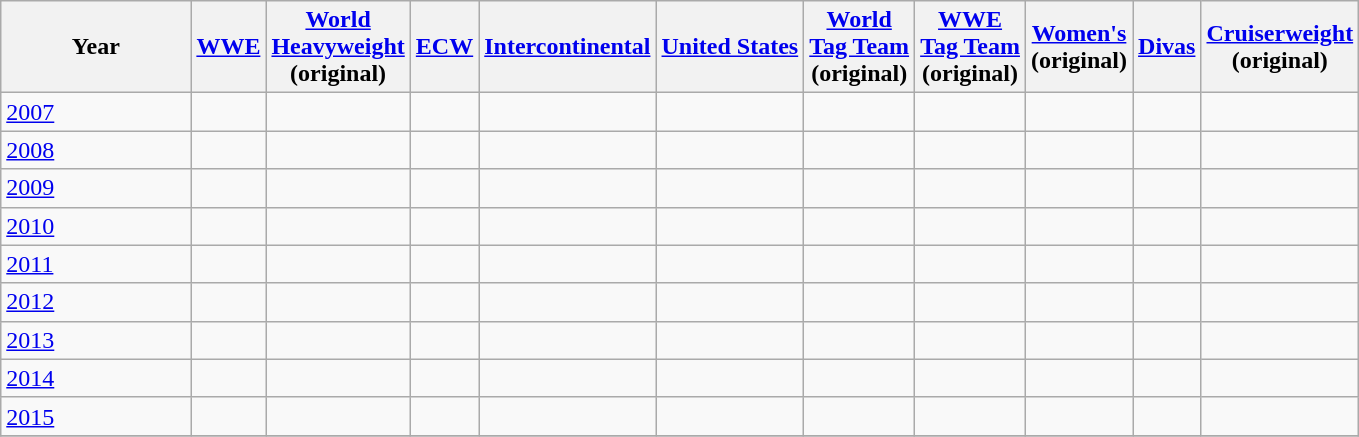<table class="wikitable sortable" border="1">
<tr>
<th scope="col" style="width:14%;">Year</th>
<th><a href='#'>WWE</a></th>
<th><a href='#'>World<br>Heavyweight</a><br>(original)</th>
<th><a href='#'>ECW</a></th>
<th><a href='#'>Intercontinental</a></th>
<th><a href='#'>United States</a></th>
<th><a href='#'>World<br>Tag Team</a><br>(original)</th>
<th><a href='#'>WWE<br>Tag Team</a><br>(original)</th>
<th><a href='#'>Women's</a><br>(original)</th>
<th><a href='#'>Divas</a></th>
<th><a href='#'>Cruiserweight</a><br>(original)</th>
</tr>
<tr>
<td><a href='#'>2007</a></td>
<td></td>
<td></td>
<td></td>
<td></td>
<td></td>
<td></td>
<td></td>
<td></td>
<td></td>
<td></td>
</tr>
<tr>
<td><a href='#'>2008</a></td>
<td></td>
<td></td>
<td></td>
<td></td>
<td></td>
<td></td>
<td></td>
<td></td>
<td></td>
<td></td>
</tr>
<tr>
<td><a href='#'>2009</a></td>
<td></td>
<td></td>
<td></td>
<td></td>
<td></td>
<td></td>
<td></td>
<td></td>
<td></td>
<td></td>
</tr>
<tr>
<td><a href='#'>2010</a></td>
<td></td>
<td></td>
<td></td>
<td></td>
<td></td>
<td></td>
<td></td>
<td></td>
<td></td>
<td></td>
</tr>
<tr>
<td><a href='#'>2011</a></td>
<td></td>
<td></td>
<td></td>
<td></td>
<td></td>
<td></td>
<td></td>
<td></td>
<td></td>
<td></td>
</tr>
<tr>
<td><a href='#'>2012</a></td>
<td></td>
<td></td>
<td></td>
<td></td>
<td></td>
<td></td>
<td></td>
<td></td>
<td></td>
<td></td>
</tr>
<tr>
<td><a href='#'>2013</a></td>
<td></td>
<td></td>
<td></td>
<td></td>
<td></td>
<td></td>
<td></td>
<td></td>
<td></td>
<td></td>
</tr>
<tr>
<td><a href='#'>2014</a></td>
<td></td>
<td></td>
<td></td>
<td></td>
<td></td>
<td></td>
<td></td>
<td></td>
<td></td>
<td></td>
</tr>
<tr>
<td><a href='#'>2015</a></td>
<td></td>
<td></td>
<td></td>
<td></td>
<td></td>
<td></td>
<td></td>
<td></td>
<td></td>
<td></td>
</tr>
<tr>
</tr>
</table>
